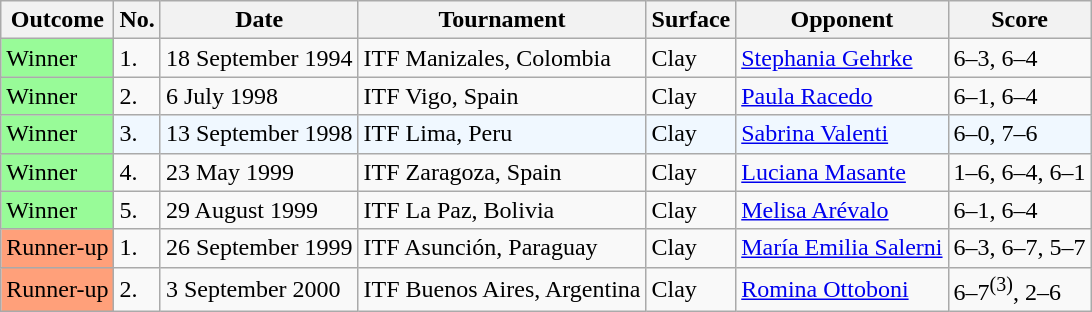<table class="sortable wikitable">
<tr>
<th>Outcome</th>
<th>No.</th>
<th>Date</th>
<th>Tournament</th>
<th>Surface</th>
<th>Opponent</th>
<th class="unsortable">Score</th>
</tr>
<tr>
<td bgcolor="98FB98">Winner</td>
<td>1.</td>
<td>18 September 1994</td>
<td>ITF Manizales, Colombia</td>
<td>Clay</td>
<td> <a href='#'>Stephania Gehrke</a></td>
<td>6–3, 6–4</td>
</tr>
<tr>
<td bgcolor="98FB98">Winner</td>
<td>2.</td>
<td>6 July 1998</td>
<td>ITF Vigo, Spain</td>
<td>Clay</td>
<td> <a href='#'>Paula Racedo</a></td>
<td>6–1, 6–4</td>
</tr>
<tr bgcolor="#f0f8ff">
<td bgcolor="98FB98">Winner</td>
<td>3.</td>
<td>13 September 1998</td>
<td>ITF Lima, Peru</td>
<td>Clay</td>
<td> <a href='#'>Sabrina Valenti</a></td>
<td>6–0, 7–6</td>
</tr>
<tr>
<td bgcolor="98FB98">Winner</td>
<td>4.</td>
<td>23 May 1999</td>
<td>ITF Zaragoza, Spain</td>
<td>Clay</td>
<td> <a href='#'>Luciana Masante</a></td>
<td>1–6, 6–4, 6–1</td>
</tr>
<tr>
<td bgcolor="98FB98">Winner</td>
<td>5.</td>
<td>29 August 1999</td>
<td>ITF La Paz, Bolivia</td>
<td>Clay</td>
<td> <a href='#'>Melisa Arévalo</a></td>
<td>6–1, 6–4</td>
</tr>
<tr>
<td style="background:#ffa07a;">Runner-up</td>
<td>1.</td>
<td>26 September 1999</td>
<td>ITF Asunción, Paraguay</td>
<td>Clay</td>
<td> <a href='#'>María Emilia Salerni</a></td>
<td>6–3, 6–7, 5–7</td>
</tr>
<tr>
<td style="background:#ffa07a;">Runner-up</td>
<td>2.</td>
<td>3 September 2000</td>
<td>ITF Buenos Aires, Argentina</td>
<td>Clay</td>
<td> <a href='#'>Romina Ottoboni</a></td>
<td>6–7<sup>(3)</sup>, 2–6</td>
</tr>
</table>
